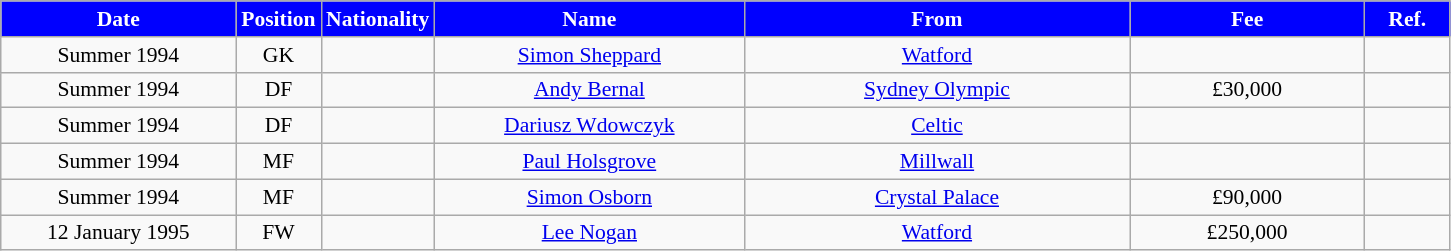<table class="wikitable"  style="text-align:center; font-size:90%; ">
<tr>
<th style="background:#00f; color:white; width:150px;">Date</th>
<th style="background:#00f; color:white; width:50px;">Position</th>
<th style="background:#00f; color:white; width:50px;">Nationality</th>
<th style="background:#00f; color:white; width:200px;">Name</th>
<th style="background:#00f; color:white; width:250px;">From</th>
<th style="background:#00f; color:white; width:150px;">Fee</th>
<th style="background:#00f; color:white; width:50px;">Ref.</th>
</tr>
<tr>
<td>Summer 1994</td>
<td>GK</td>
<td></td>
<td><a href='#'>Simon Sheppard</a></td>
<td><a href='#'>Watford</a></td>
<td></td>
<td></td>
</tr>
<tr>
<td>Summer 1994</td>
<td>DF</td>
<td></td>
<td><a href='#'>Andy Bernal</a></td>
<td><a href='#'>Sydney Olympic</a></td>
<td>£30,000</td>
<td></td>
</tr>
<tr>
<td>Summer 1994</td>
<td>DF</td>
<td></td>
<td><a href='#'>Dariusz Wdowczyk</a></td>
<td><a href='#'>Celtic</a></td>
<td></td>
<td></td>
</tr>
<tr>
<td>Summer 1994</td>
<td>MF</td>
<td></td>
<td><a href='#'>Paul Holsgrove</a></td>
<td><a href='#'>Millwall</a></td>
<td></td>
<td></td>
</tr>
<tr>
<td>Summer 1994</td>
<td>MF</td>
<td></td>
<td><a href='#'>Simon Osborn</a></td>
<td><a href='#'>Crystal Palace</a></td>
<td>£90,000</td>
<td></td>
</tr>
<tr>
<td>12 January 1995</td>
<td>FW</td>
<td></td>
<td><a href='#'>Lee Nogan</a></td>
<td><a href='#'>Watford</a></td>
<td>£250,000</td>
<td></td>
</tr>
</table>
